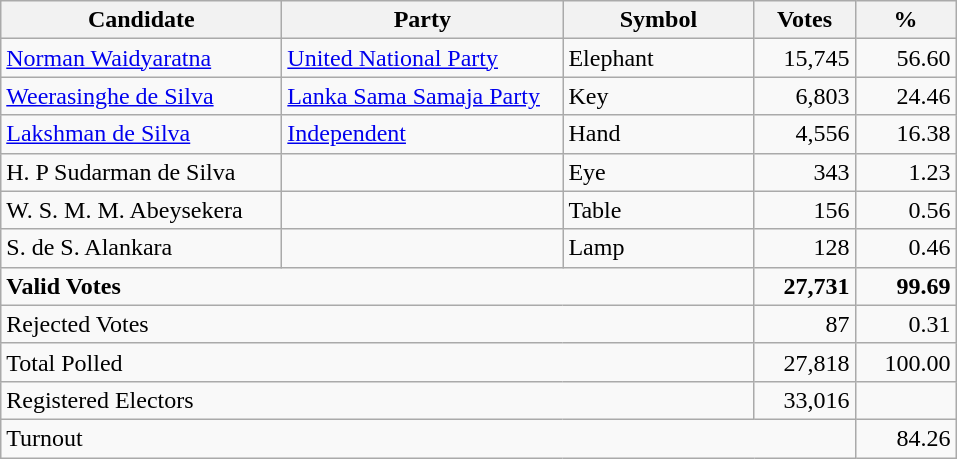<table class="wikitable" border="1" style="text-align:right;">
<tr>
<th align=left width="180">Candidate</th>
<th align=left width="180">Party</th>
<th align=left width="120">Symbol</th>
<th align=left width="60">Votes</th>
<th align=left width="60">%</th>
</tr>
<tr>
<td align=left><a href='#'>Norman Waidyaratna</a></td>
<td align=left><a href='#'>United National Party</a></td>
<td align=left>Elephant</td>
<td align=right>15,745</td>
<td align=right>56.60</td>
</tr>
<tr>
<td align=left><a href='#'>Weerasinghe de Silva</a></td>
<td align=left><a href='#'>Lanka Sama Samaja Party</a></td>
<td align=left>Key</td>
<td align=right>6,803</td>
<td align=right>24.46</td>
</tr>
<tr>
<td align=left><a href='#'>Lakshman de Silva</a></td>
<td align=left><a href='#'>Independent</a></td>
<td align=left>Hand</td>
<td align=right>4,556</td>
<td align=right>16.38</td>
</tr>
<tr>
<td align=left>H. P Sudarman de Silva</td>
<td></td>
<td align=left>Eye</td>
<td align=right>343</td>
<td align=right>1.23</td>
</tr>
<tr>
<td align=left>W. S. M. M. Abeysekera</td>
<td></td>
<td align=left>Table</td>
<td align=right>156</td>
<td align=right>0.56</td>
</tr>
<tr>
<td align=left>S. de S. Alankara</td>
<td></td>
<td align=left>Lamp</td>
<td align=right>128</td>
<td align=right>0.46</td>
</tr>
<tr>
<td align=left colspan=3><strong>Valid Votes</strong></td>
<td align=right><strong>27,731</strong></td>
<td align=right><strong>99.69</strong></td>
</tr>
<tr>
<td align=left colspan=3>Rejected Votes</td>
<td align=right>87</td>
<td align=right>0.31</td>
</tr>
<tr>
<td align=left colspan=3>Total Polled</td>
<td align=right>27,818</td>
<td align=right>100.00</td>
</tr>
<tr>
<td align=left colspan=3>Registered Electors</td>
<td align=right>33,016</td>
<td></td>
</tr>
<tr>
<td align=left colspan=4>Turnout</td>
<td align=right>84.26</td>
</tr>
</table>
